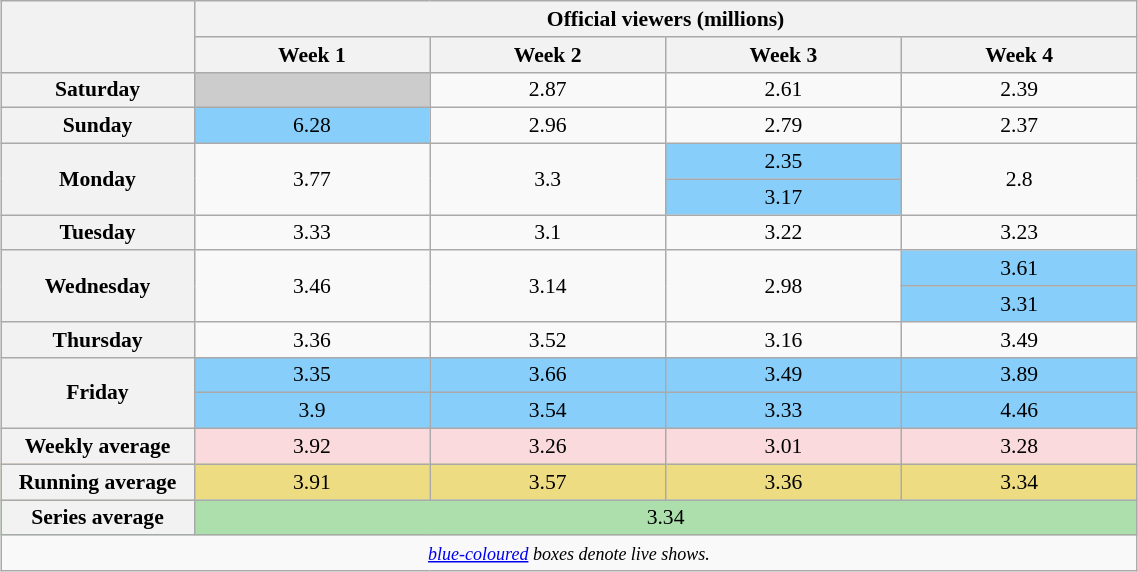<table class="wikitable" style="font-size:90%; text-align:center; width: 60%; margin-left: auto; margin-right: auto;">
<tr>
<th scope="col" rowspan="2" style="width:17%;"></th>
<th scope=col colspan=4>Official viewers (millions)</th>
</tr>
<tr>
<th>Week 1</th>
<th>Week 2</th>
<th>Week 3</th>
<th>Week 4</th>
</tr>
<tr>
<th>Saturday</th>
<td style="background:#ccc;"></td>
<td>2.87</td>
<td>2.61</td>
<td>2.39</td>
</tr>
<tr>
<th>Sunday</th>
<td style="background:#87CEFA;">6.28</td>
<td>2.96</td>
<td>2.79</td>
<td>2.37</td>
</tr>
<tr>
<th rowspan=2>Monday</th>
<td rowspan=2>3.77</td>
<td rowspan=2>3.3</td>
<td style="background:#87CEFA;">2.35</td>
<td rowspan=2>2.8</td>
</tr>
<tr>
<td style="background:#87CEFA;">3.17</td>
</tr>
<tr>
<th>Tuesday</th>
<td>3.33</td>
<td>3.1</td>
<td>3.22</td>
<td>3.23</td>
</tr>
<tr>
<th rowspan=2>Wednesday</th>
<td rowspan=2>3.46</td>
<td rowspan=2>3.14</td>
<td rowspan=2>2.98</td>
<td style="background:#87CEFA;">3.61</td>
</tr>
<tr>
<td style="background:#87CEFA;">3.31</td>
</tr>
<tr>
<th>Thursday</th>
<td>3.36</td>
<td>3.52</td>
<td>3.16</td>
<td>3.49</td>
</tr>
<tr>
<th rowspan=2>Friday</th>
<td style="background:#87CEFA;">3.35</td>
<td style="background:#87CEFA;">3.66</td>
<td style="background:#87CEFA;">3.49</td>
<td style="background:#87CEFA;">3.89</td>
</tr>
<tr style="background:#87CEFA;">
<td>3.9</td>
<td style="background:#87CEFA;">3.54</td>
<td style="background:#87CEFA;">3.33</td>
<td style="background:#87CEFA;">4.46</td>
</tr>
<tr style="background:#FADADD;" |>
<th>Weekly average</th>
<td>3.92</td>
<td>3.26</td>
<td>3.01</td>
<td>3.28</td>
</tr>
<tr style="background:#EEDC82;" |>
<th>Running average</th>
<td>3.91</td>
<td>3.57</td>
<td>3.36</td>
<td>3.34</td>
</tr>
<tr style="background:#ADDFAD;" |>
<th>Series average</th>
<td colspan="4">3.34</td>
</tr>
<tr>
<td colspan=5><small><em><a href='#'>blue-coloured</a> boxes denote live shows.</em></small></td>
</tr>
</table>
